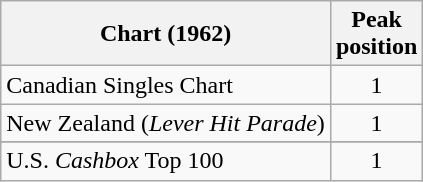<table class="wikitable sortable">
<tr>
<th align="left">Chart (1962)</th>
<th align="left">Peak<br>position</th>
</tr>
<tr>
<td align="left">Canadian Singles Chart</td>
<td align="center">1</td>
</tr>
<tr>
<td align="left">New Zealand (<em>Lever Hit Parade</em>)</td>
<td align="center">1</td>
</tr>
<tr>
</tr>
<tr>
</tr>
<tr>
<td align="left">U.S. <em>Cashbox</em> Top 100</td>
<td align="center">1</td>
</tr>
</table>
